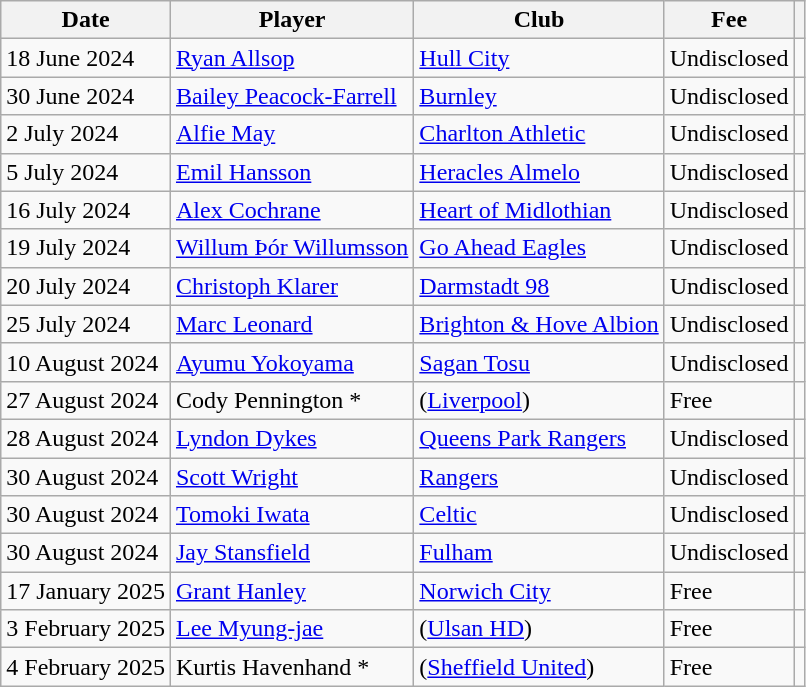<table class="wikitable" style=text-align: left>
<tr>
<th>Date</th>
<th>Player</th>
<th>Club </th>
<th>Fee</th>
<th></th>
</tr>
<tr>
<td>18 June 2024</td>
<td><a href='#'>Ryan Allsop</a></td>
<td><a href='#'>Hull City</a></td>
<td>Undisclosed</td>
<td style=text-align:center></td>
</tr>
<tr>
<td>30 June 2024</td>
<td><a href='#'>Bailey Peacock-Farrell</a></td>
<td><a href='#'>Burnley</a></td>
<td>Undisclosed</td>
<td style=text-align:center></td>
</tr>
<tr>
<td>2 July 2024</td>
<td><a href='#'>Alfie May</a></td>
<td><a href='#'>Charlton Athletic</a></td>
<td>Undisclosed</td>
<td style=text-align:center></td>
</tr>
<tr>
<td>5 July 2024</td>
<td><a href='#'>Emil Hansson</a></td>
<td><a href='#'>Heracles Almelo</a></td>
<td>Undisclosed</td>
<td style=text-align:center></td>
</tr>
<tr>
<td>16 July 2024</td>
<td><a href='#'>Alex Cochrane</a></td>
<td><a href='#'>Heart of Midlothian</a></td>
<td>Undisclosed</td>
<td style=text-align:center></td>
</tr>
<tr>
<td>19 July 2024</td>
<td><a href='#'>Willum Þór Willumsson</a></td>
<td><a href='#'>Go Ahead Eagles</a></td>
<td>Undisclosed</td>
<td style=text-align:center></td>
</tr>
<tr>
<td>20 July 2024</td>
<td><a href='#'>Christoph Klarer</a></td>
<td><a href='#'>Darmstadt 98</a></td>
<td>Undisclosed</td>
<td style=text-align:center></td>
</tr>
<tr>
<td>25 July 2024</td>
<td><a href='#'>Marc Leonard</a></td>
<td><a href='#'>Brighton & Hove Albion</a></td>
<td>Undisclosed</td>
<td style=text-align:center></td>
</tr>
<tr>
<td>10 August 2024</td>
<td><a href='#'>Ayumu Yokoyama</a></td>
<td><a href='#'>Sagan Tosu</a></td>
<td>Undisclosed</td>
<td style=text-align:center></td>
</tr>
<tr>
<td>27 August 2024</td>
<td>Cody Pennington *</td>
<td>(<a href='#'>Liverpool</a>)</td>
<td>Free</td>
<td style=text-align:center></td>
</tr>
<tr>
<td>28 August 2024</td>
<td><a href='#'>Lyndon Dykes</a></td>
<td><a href='#'>Queens Park Rangers</a></td>
<td>Undisclosed</td>
<td style=text-align:center></td>
</tr>
<tr>
<td>30 August 2024</td>
<td><a href='#'>Scott Wright</a></td>
<td><a href='#'>Rangers</a></td>
<td>Undisclosed</td>
<td style=text-align:center></td>
</tr>
<tr>
<td>30 August 2024</td>
<td><a href='#'>Tomoki Iwata</a></td>
<td><a href='#'>Celtic</a></td>
<td>Undisclosed</td>
<td style=text-align:center></td>
</tr>
<tr>
<td>30 August 2024</td>
<td><a href='#'>Jay Stansfield</a></td>
<td><a href='#'>Fulham</a></td>
<td>Undisclosed</td>
<td style=text-align:center></td>
</tr>
<tr>
<td>17 January 2025</td>
<td><a href='#'>Grant Hanley</a></td>
<td><a href='#'>Norwich City</a></td>
<td>Free</td>
<td style=text-align:center></td>
</tr>
<tr>
<td>3 February 2025</td>
<td><a href='#'>Lee Myung-jae</a></td>
<td>(<a href='#'>Ulsan HD</a>)</td>
<td>Free</td>
<td style=text-align:center></td>
</tr>
<tr>
<td>4 February 2025</td>
<td>Kurtis Havenhand *</td>
<td>(<a href='#'>Sheffield United</a>)</td>
<td>Free</td>
<td style=text-align:center></td>
</tr>
</table>
